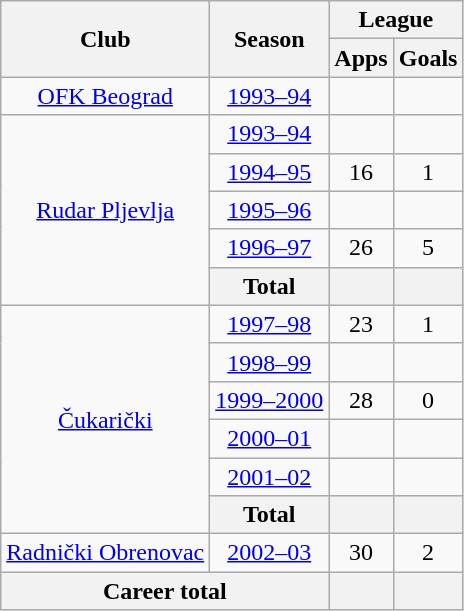<table class="wikitable" style="text-align:center">
<tr>
<th rowspan="2">Club</th>
<th rowspan="2">Season</th>
<th colspan="2">League</th>
</tr>
<tr>
<th>Apps</th>
<th>Goals</th>
</tr>
<tr>
<td><a href='#'>OFK Beograd</a></td>
<td><a href='#'>1993–94</a></td>
<td></td>
<td></td>
</tr>
<tr>
<td rowspan="5"><a href='#'>Rudar Pljevlja</a></td>
<td><a href='#'>1993–94</a></td>
<td></td>
<td></td>
</tr>
<tr>
<td><a href='#'>1994–95</a></td>
<td>16</td>
<td>1</td>
</tr>
<tr>
<td><a href='#'>1995–96</a></td>
<td></td>
<td></td>
</tr>
<tr>
<td><a href='#'>1996–97</a></td>
<td>26</td>
<td>5</td>
</tr>
<tr>
<th>Total</th>
<th></th>
<th></th>
</tr>
<tr>
<td rowspan="6"><a href='#'>Čukarički</a></td>
<td><a href='#'>1997–98</a></td>
<td>23</td>
<td>1</td>
</tr>
<tr>
<td><a href='#'>1998–99</a></td>
<td></td>
<td></td>
</tr>
<tr>
<td><a href='#'>1999–2000</a></td>
<td>28</td>
<td>0</td>
</tr>
<tr>
<td><a href='#'>2000–01</a></td>
<td></td>
<td></td>
</tr>
<tr>
<td><a href='#'>2001–02</a></td>
<td></td>
<td></td>
</tr>
<tr>
<th>Total</th>
<th></th>
<th></th>
</tr>
<tr>
<td><a href='#'>Radnički Obrenovac</a></td>
<td><a href='#'>2002–03</a></td>
<td>30</td>
<td>2</td>
</tr>
<tr>
<th colspan="2">Career total</th>
<th></th>
<th></th>
</tr>
</table>
